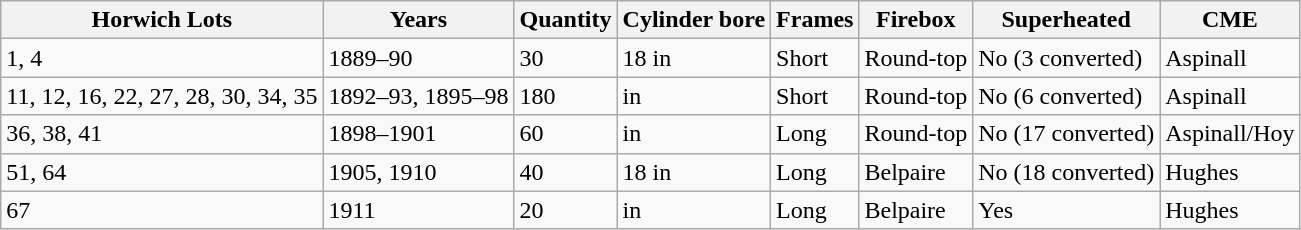<table class=wikitable>
<tr>
<th>Horwich Lots</th>
<th>Years</th>
<th>Quantity</th>
<th>Cylinder bore</th>
<th>Frames</th>
<th>Firebox</th>
<th>Superheated</th>
<th>CME</th>
</tr>
<tr>
<td>1, 4</td>
<td>1889–90</td>
<td>30</td>
<td>18 in</td>
<td>Short</td>
<td>Round-top</td>
<td>No (3 converted)</td>
<td>Aspinall</td>
</tr>
<tr>
<td>11, 12, 16, 22, 27, 28, 30, 34, 35</td>
<td>1892–93, 1895–98</td>
<td>180</td>
<td> in</td>
<td>Short</td>
<td>Round-top</td>
<td>No (6 converted)</td>
<td>Aspinall</td>
</tr>
<tr>
<td>36, 38, 41</td>
<td>1898–1901</td>
<td>60</td>
<td> in</td>
<td>Long</td>
<td>Round-top</td>
<td>No (17 converted)</td>
<td>Aspinall/Hoy</td>
</tr>
<tr>
<td>51, 64</td>
<td>1905, 1910</td>
<td>40</td>
<td>18 in</td>
<td>Long</td>
<td>Belpaire</td>
<td>No (18 converted)</td>
<td>Hughes</td>
</tr>
<tr>
<td>67</td>
<td>1911</td>
<td>20</td>
<td> in</td>
<td>Long</td>
<td>Belpaire</td>
<td>Yes</td>
<td>Hughes</td>
</tr>
</table>
